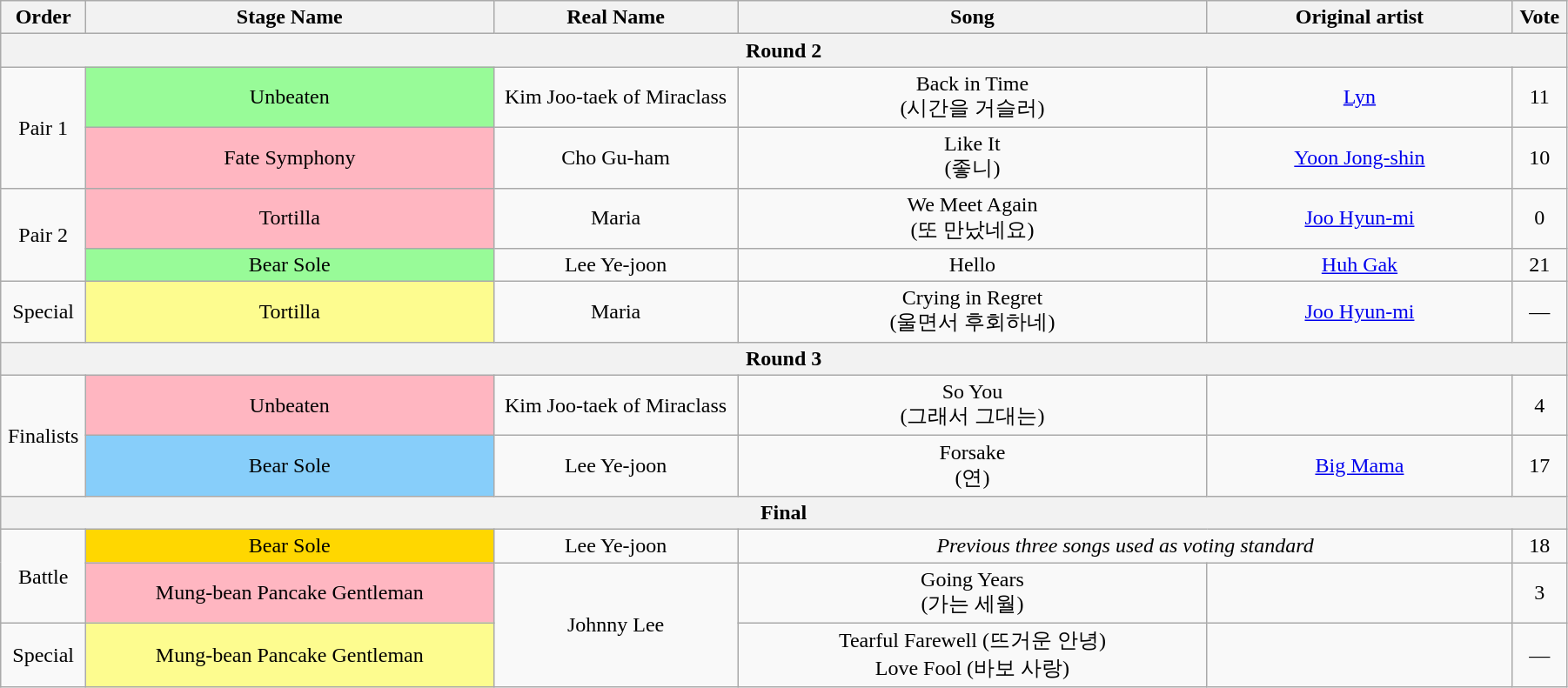<table class="wikitable" style="text-align:center; width:95%;">
<tr>
<th style="width:1%;">Order</th>
<th style="width:20%;">Stage Name</th>
<th style="width:12%;">Real Name</th>
<th style="width:23%;">Song</th>
<th style="width:15%;">Original artist</th>
<th style="width:1%;">Vote</th>
</tr>
<tr>
<th colspan=6>Round 2</th>
</tr>
<tr>
<td rowspan=2>Pair 1</td>
<td bgcolor="palegreen">Unbeaten</td>
<td>Kim Joo-taek of Miraclass</td>
<td>Back in Time<br>(시간을 거슬러)</td>
<td><a href='#'>Lyn</a></td>
<td>11</td>
</tr>
<tr>
<td bgcolor="lightpink">Fate Symphony</td>
<td>Cho Gu-ham</td>
<td>Like It<br>(좋니)</td>
<td><a href='#'>Yoon Jong-shin</a></td>
<td>10</td>
</tr>
<tr>
<td rowspan=2>Pair 2</td>
<td bgcolor="lightpink">Tortilla</td>
<td>Maria</td>
<td>We Meet Again<br>(또 만났네요)</td>
<td><a href='#'>Joo Hyun-mi</a></td>
<td>0</td>
</tr>
<tr>
<td bgcolor="palegreen">Bear Sole</td>
<td>Lee Ye-joon</td>
<td>Hello</td>
<td><a href='#'>Huh Gak</a></td>
<td>21</td>
</tr>
<tr>
<td>Special</td>
<td bgcolor="#FDFC8F">Tortilla</td>
<td>Maria</td>
<td>Crying in Regret <br>(울면서 후회하네)</td>
<td><a href='#'>Joo Hyun-mi</a></td>
<td>—</td>
</tr>
<tr>
<th colspan=6>Round 3</th>
</tr>
<tr>
<td rowspan=2>Finalists</td>
<td bgcolor="lightpink">Unbeaten</td>
<td>Kim Joo-taek of Miraclass</td>
<td>So You<br>(그래서 그대는)</td>
<td></td>
<td>4</td>
</tr>
<tr>
<td bgcolor="lightskyblue">Bear Sole</td>
<td>Lee Ye-joon</td>
<td>Forsake<br>(연)</td>
<td><a href='#'>Big Mama</a></td>
<td>17</td>
</tr>
<tr>
<th colspan=6>Final</th>
</tr>
<tr>
<td rowspan=2>Battle</td>
<td bgcolor="gold">Bear Sole</td>
<td>Lee Ye-joon</td>
<td colspan=2><em>Previous three songs used as voting standard</em></td>
<td>18</td>
</tr>
<tr>
<td bgcolor="lightpink">Mung-bean Pancake Gentleman</td>
<td rowspan=2>Johnny Lee</td>
<td>Going Years<br>(가는 세월)</td>
<td></td>
<td>3</td>
</tr>
<tr>
<td>Special</td>
<td bgcolor="#FDFC8F">Mung-bean Pancake Gentleman</td>
<td>Tearful Farewell (뜨거운 안녕)<br>Love Fool (바보 사랑)</td>
<td></td>
<td>—</td>
</tr>
</table>
